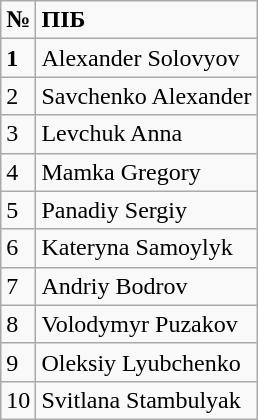<table class="wikitable">
<tr>
<td><strong>№</strong></td>
<td><strong>ПІБ</strong></td>
</tr>
<tr>
<td><strong>1</strong></td>
<td>Alexander Solovyov</td>
</tr>
<tr>
<td>2</td>
<td>Savchenko Alexander</td>
</tr>
<tr>
<td>3</td>
<td>Levchuk Anna</td>
</tr>
<tr>
<td>4</td>
<td>Mamka Gregory</td>
</tr>
<tr>
<td>5</td>
<td>Panadiy Sergiy</td>
</tr>
<tr>
<td>6</td>
<td>Kateryna Samoylyk</td>
</tr>
<tr>
<td>7</td>
<td>Andriy Bodrov</td>
</tr>
<tr>
<td>8</td>
<td>Volodymyr Puzakov</td>
</tr>
<tr>
<td>9</td>
<td>Oleksiy Lyubchenko</td>
</tr>
<tr>
<td>10</td>
<td>Svitlana Stambulyak</td>
</tr>
</table>
